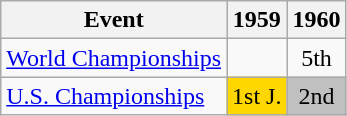<table class="wikitable">
<tr>
<th>Event</th>
<th>1959</th>
<th>1960</th>
</tr>
<tr>
<td><a href='#'>World Championships</a></td>
<td></td>
<td align="center">5th</td>
</tr>
<tr>
<td><a href='#'>U.S. Championships</a></td>
<td align="center" bgcolor="gold">1st J.</td>
<td align="center" bgcolor="silver">2nd</td>
</tr>
</table>
